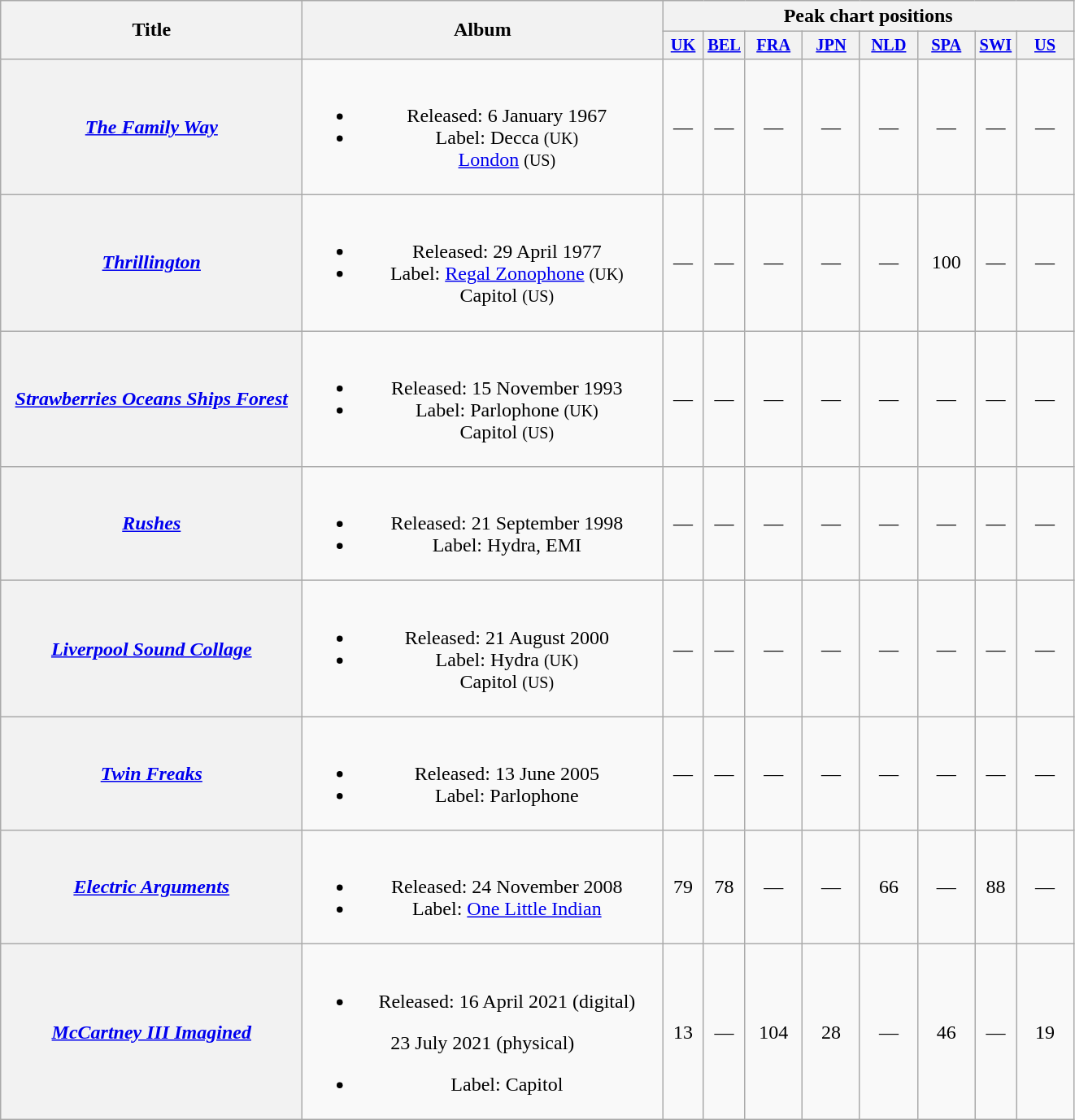<table class="wikitable plainrowheaders" style="text-align:center">
<tr>
<th scope="col" rowspan="2" style="width:15em">Title</th>
<th scope="col" rowspan="2" style="width:18em">Album</th>
<th scope="col" colspan="8">Peak chart positions</th>
</tr>
<tr>
<th style="width:2em;font-size:85%"><a href='#'>UK</a><br></th>
<th style="width:2em;font-size:85%"><a href='#'>BEL</a><br></th>
<th style="width:3em;font-size:85%"><a href='#'>FRA</a><br></th>
<th style="width:3em;font-size:85%"><a href='#'>JPN</a><br></th>
<th style="width:3em;font-size:85%"><a href='#'>NLD</a><br></th>
<th style="width:3em;font-size:85%"><a href='#'>SPA</a><br></th>
<th style="width:2em;font-size:85%"><a href='#'>SWI</a><br></th>
<th style="width:3em;font-size:85%"><a href='#'>US</a><br></th>
</tr>
<tr>
<th scope="row"><em><a href='#'>The Family Way</a></em> <br></th>
<td><br><ul><li>Released: 6 January 1967</li><li>Label: Decca <small>(UK)</small><br><a href='#'>London</a> <small>(US)</small></li></ul></td>
<td>—</td>
<td>—</td>
<td>—</td>
<td>—</td>
<td>—</td>
<td>—</td>
<td>—</td>
<td>—</td>
</tr>
<tr>
<th scope="row"><em><a href='#'>Thrillington</a></em> <br></th>
<td><br><ul><li>Released: 29 April 1977</li><li>Label: <a href='#'>Regal Zonophone</a> <small>(UK)</small><br>Capitol <small>(US)</small></li></ul></td>
<td>—</td>
<td>—</td>
<td>—</td>
<td>—</td>
<td>—</td>
<td>100</td>
<td>—</td>
<td>—</td>
</tr>
<tr>
<th scope="row"><em><a href='#'>Strawberries Oceans Ships Forest</a></em> <br></th>
<td><br><ul><li>Released: 15 November 1993</li><li>Label: Parlophone <small>(UK)</small><br>Capitol <small>(US)</small></li></ul></td>
<td>—</td>
<td>—</td>
<td>—</td>
<td>—</td>
<td>—</td>
<td>—</td>
<td>—</td>
<td>—</td>
</tr>
<tr>
<th scope="row"><em><a href='#'>Rushes</a></em> <br></th>
<td><br><ul><li>Released: 21 September 1998</li><li>Label: Hydra, EMI</li></ul></td>
<td>—</td>
<td>—</td>
<td>—</td>
<td>—</td>
<td>—</td>
<td>—</td>
<td>—</td>
<td>—</td>
</tr>
<tr>
<th scope="row"><em><a href='#'>Liverpool Sound Collage</a></em> <br></th>
<td><br><ul><li>Released: 21 August 2000</li><li>Label: Hydra <small>(UK)</small><br>Capitol <small>(US)</small></li></ul></td>
<td>—</td>
<td>—</td>
<td>—</td>
<td>—</td>
<td>—</td>
<td>—</td>
<td>—</td>
<td>—</td>
</tr>
<tr>
<th scope="row"><em><a href='#'>Twin Freaks</a></em> <br></th>
<td><br><ul><li>Released: 13 June 2005</li><li>Label: Parlophone</li></ul></td>
<td>—</td>
<td>—</td>
<td>—</td>
<td>—</td>
<td>—</td>
<td>—</td>
<td>—</td>
<td>—</td>
</tr>
<tr>
<th scope="row"><em><a href='#'>Electric Arguments</a></em> <br></th>
<td><br><ul><li>Released: 24 November 2008</li><li>Label: <a href='#'>One Little Indian</a></li></ul></td>
<td>79</td>
<td>78</td>
<td>—</td>
<td>—</td>
<td>66</td>
<td>—</td>
<td>88</td>
<td>—</td>
</tr>
<tr>
<th scope="row"><em><a href='#'>McCartney III Imagined</a></em> <br></th>
<td><br><ul><li>Released: 16 April 2021 (digital)</li></ul>23 July 2021 (physical)<ul><li>Label: Capitol</li></ul></td>
<td>13</td>
<td>—</td>
<td>104</td>
<td>28</td>
<td>—</td>
<td>46</td>
<td>—</td>
<td>19</td>
</tr>
</table>
